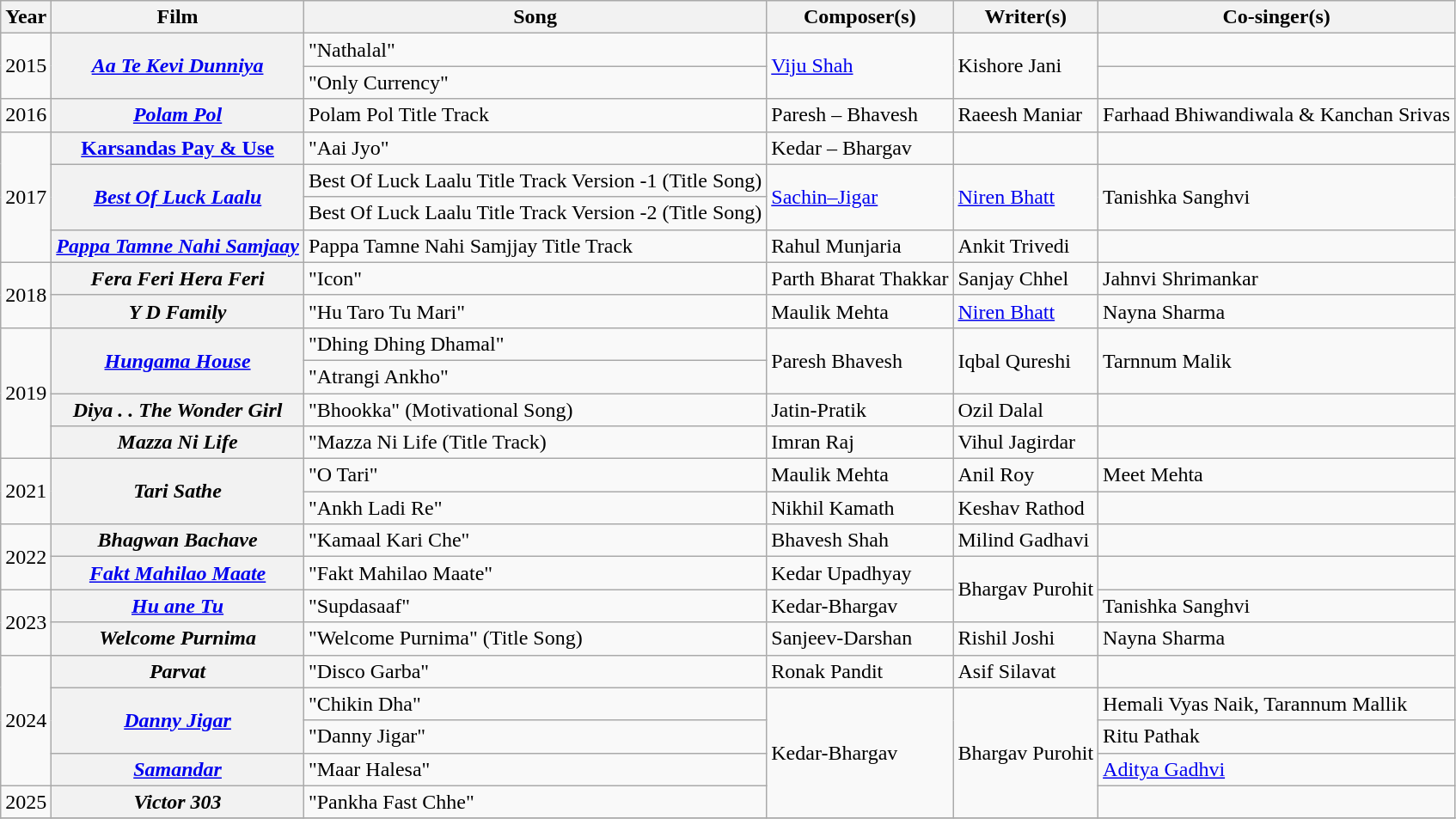<table class="wikitable plainrowheaders">
<tr>
<th scope="col">Year</th>
<th scope="col">Film</th>
<th scope="col">Song</th>
<th scope="col">Composer(s)</th>
<th scope="col">Writer(s)</th>
<th scope="col">Co-singer(s)</th>
</tr>
<tr>
<td rowspan="2">2015</td>
<th rowspan="2"><em><a href='#'>Aa Te Kevi Dunniya</a></em></th>
<td>"Nathalal"</td>
<td rowspan="2"><a href='#'>Viju Shah</a></td>
<td rowspan="2">Kishore Jani</td>
<td></td>
</tr>
<tr>
<td>"Only Currency"</td>
<td></td>
</tr>
<tr>
<td>2016</td>
<th><em><a href='#'>Polam Pol</a></em></th>
<td>Polam Pol Title Track</td>
<td>Paresh – Bhavesh</td>
<td>Raeesh Maniar</td>
<td>Farhaad Bhiwandiwala & Kanchan Srivas</td>
</tr>
<tr>
<td rowspan="4">2017</td>
<th><a href='#'>Karsandas Pay & Use</a></th>
<td>"Aai Jyo"</td>
<td>Kedar – Bhargav</td>
<td></td>
<td></td>
</tr>
<tr>
<th rowspan="2"><em><a href='#'>Best Of Luck Laalu</a></em></th>
<td>Best Of Luck Laalu Title Track Version -1 (Title Song)</td>
<td rowspan="2"><a href='#'>Sachin–Jigar</a></td>
<td rowspan="2"><a href='#'>Niren Bhatt</a></td>
<td rowspan="2">Tanishka Sanghvi</td>
</tr>
<tr>
<td>Best Of Luck Laalu Title Track Version -2 (Title Song)</td>
</tr>
<tr>
<th><em><a href='#'>Pappa Tamne Nahi Samjaay</a></em></th>
<td>Pappa Tamne Nahi Samjjay Title Track</td>
<td>Rahul Munjaria</td>
<td>Ankit Trivedi</td>
<td></td>
</tr>
<tr>
<td rowspan="2">2018</td>
<th><em>Fera Feri Hera Feri</em></th>
<td>"Icon"</td>
<td>Parth Bharat Thakkar</td>
<td>Sanjay Chhel</td>
<td>Jahnvi Shrimankar</td>
</tr>
<tr>
<th><em>Y D Family</em></th>
<td>"Hu Taro Tu Mari"</td>
<td>Maulik Mehta</td>
<td><a href='#'>Niren Bhatt</a></td>
<td>Nayna Sharma</td>
</tr>
<tr>
<td rowspan="4">2019</td>
<th rowspan="2"><em><a href='#'>Hungama House</a></em></th>
<td>"Dhing Dhing Dhamal"</td>
<td rowspan="2">Paresh Bhavesh</td>
<td rowspan="2">Iqbal Qureshi</td>
<td rowspan="2">Tarnnum Malik</td>
</tr>
<tr>
<td>"Atrangi Ankho"</td>
</tr>
<tr>
<th><em>Diya . . The Wonder Girl</em></th>
<td>"Bhookka" (Motivational Song)</td>
<td>Jatin-Pratik</td>
<td>Ozil Dalal</td>
<td></td>
</tr>
<tr>
<th><em>Mazza Ni Life</em></th>
<td>"Mazza Ni Life (Title Track)</td>
<td>Imran Raj</td>
<td>Vihul Jagirdar</td>
<td></td>
</tr>
<tr>
<td rowspan="2">2021</td>
<th rowspan="2"><em>Tari Sathe</em></th>
<td>"O Tari"</td>
<td>Maulik Mehta</td>
<td>Anil Roy</td>
<td>Meet Mehta</td>
</tr>
<tr>
<td>"Ankh Ladi Re"</td>
<td>Nikhil Kamath</td>
<td>Keshav Rathod</td>
<td></td>
</tr>
<tr>
<td rowspan="2">2022</td>
<th><em>Bhagwan Bachave</em></th>
<td>"Kamaal Kari Che"</td>
<td>Bhavesh Shah</td>
<td>Milind Gadhavi</td>
<td></td>
</tr>
<tr>
<th><em><a href='#'>Fakt Mahilao Maate</a></em></th>
<td>"Fakt Mahilao Maate"</td>
<td>Kedar Upadhyay</td>
<td rowspan="2">Bhargav Purohit</td>
<td></td>
</tr>
<tr>
<td rowspan="2">2023</td>
<th><em><a href='#'>Hu ane Tu</a></em></th>
<td>"Supdasaaf"</td>
<td>Kedar-Bhargav</td>
<td>Tanishka Sanghvi</td>
</tr>
<tr>
<th><em>Welcome Purnima</em></th>
<td>"Welcome Purnima" (Title Song)</td>
<td>Sanjeev-Darshan</td>
<td>Rishil Joshi</td>
<td>Nayna Sharma</td>
</tr>
<tr>
<td rowspan="4">2024</td>
<th><em>Parvat</em></th>
<td>"Disco Garba"</td>
<td>Ronak Pandit</td>
<td>Asif Silavat</td>
<td></td>
</tr>
<tr>
<th rowspan="2"><em><a href='#'>Danny Jigar</a></em></th>
<td>"Chikin Dha"</td>
<td rowspan="4">Kedar-Bhargav</td>
<td rowspan="4">Bhargav Purohit</td>
<td>Hemali Vyas Naik, Tarannum Mallik</td>
</tr>
<tr>
<td>"Danny Jigar"</td>
<td>Ritu Pathak</td>
</tr>
<tr>
<th><em><a href='#'>Samandar</a></em></th>
<td>"Maar Halesa"</td>
<td><a href='#'>Aditya Gadhvi</a></td>
</tr>
<tr>
<td>2025</td>
<th><em>Victor 303</em></th>
<td>"Pankha Fast Chhe"</td>
<td></td>
</tr>
<tr>
</tr>
</table>
